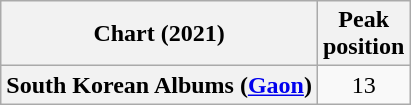<table class="wikitable sortable plainrowheaders" style="text-align:center">
<tr>
<th scope="col">Chart (2021)</th>
<th scope="col">Peak<br>position</th>
</tr>
<tr>
<th scope="row">South Korean Albums (<a href='#'>Gaon</a>)</th>
<td>13</td>
</tr>
</table>
